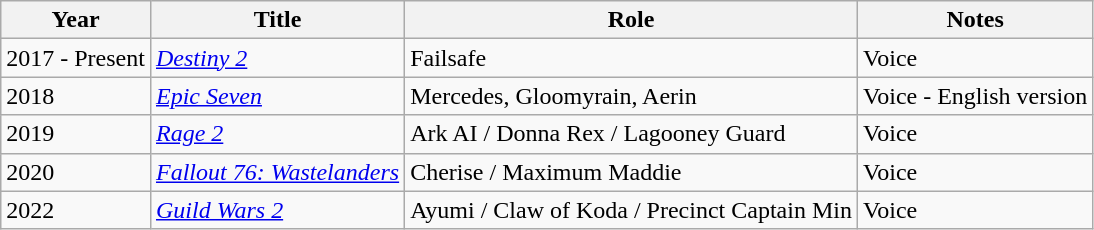<table class="wikitable sortable">
<tr>
<th>Year</th>
<th>Title</th>
<th>Role</th>
<th class="unsortable">Notes</th>
</tr>
<tr>
<td>2017 - Present</td>
<td><em><a href='#'>Destiny 2</a></em></td>
<td>Failsafe</td>
<td>Voice</td>
</tr>
<tr>
<td>2018</td>
<td><em><a href='#'>Epic Seven</a></em></td>
<td>Mercedes, Gloomyrain, Aerin</td>
<td>Voice - English version</td>
</tr>
<tr>
<td>2019</td>
<td><em><a href='#'>Rage 2</a></em></td>
<td>Ark AI / Donna Rex / Lagooney Guard</td>
<td>Voice</td>
</tr>
<tr>
<td>2020</td>
<td><em><a href='#'>Fallout 76: Wastelanders</a></em></td>
<td>Cherise / Maximum Maddie</td>
<td>Voice</td>
</tr>
<tr>
<td>2022</td>
<td><em><a href='#'>Guild Wars 2</a></em></td>
<td>Ayumi / Claw of Koda / Precinct Captain Min</td>
<td>Voice</td>
</tr>
</table>
